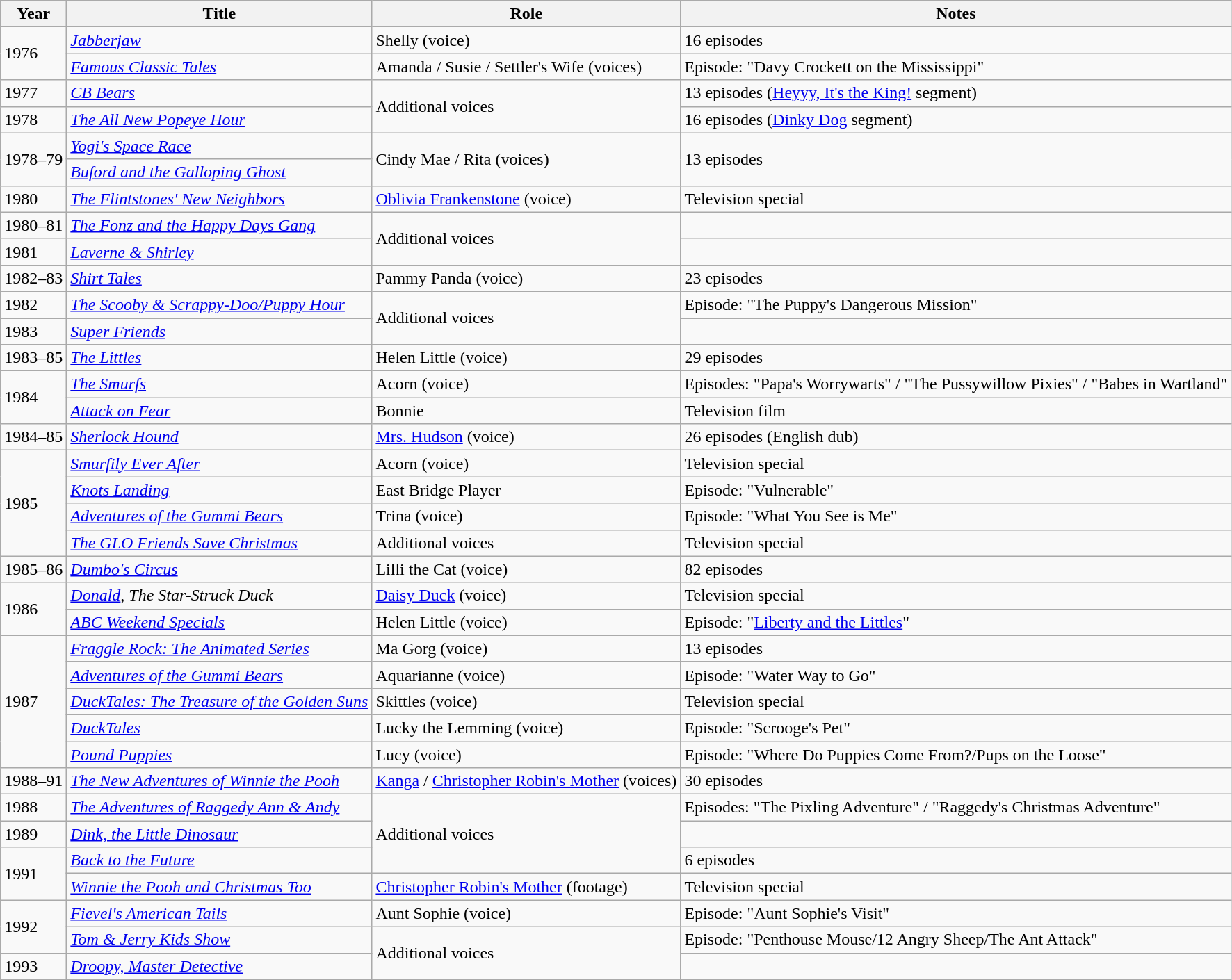<table class="wikitable">
<tr>
<th>Year</th>
<th>Title</th>
<th>Role</th>
<th>Notes</th>
</tr>
<tr>
<td rowspan="2">1976</td>
<td><em><a href='#'>Jabberjaw</a></em></td>
<td>Shelly (voice)</td>
<td>16 episodes</td>
</tr>
<tr>
<td><em><a href='#'>Famous Classic Tales</a></em></td>
<td>Amanda / Susie / Settler's Wife (voices)</td>
<td>Episode: "Davy Crockett on the Mississippi"</td>
</tr>
<tr>
<td>1977</td>
<td><em><a href='#'>CB Bears</a></em></td>
<td rowspan="2">Additional voices</td>
<td>13 episodes (<a href='#'>Heyyy, It's the King!</a> segment)</td>
</tr>
<tr>
<td>1978</td>
<td><em><a href='#'>The All New Popeye Hour</a></em></td>
<td>16 episodes (<a href='#'>Dinky Dog</a> segment)</td>
</tr>
<tr>
<td rowspan="2">1978–79</td>
<td><em><a href='#'>Yogi's Space Race</a></em></td>
<td rowspan="2">Cindy Mae / Rita (voices)</td>
<td rowspan="2">13 episodes</td>
</tr>
<tr>
<td><em><a href='#'>Buford and the Galloping Ghost</a></em></td>
</tr>
<tr>
<td>1980</td>
<td><em><a href='#'>The Flintstones' New Neighbors</a></em></td>
<td><a href='#'>Oblivia Frankenstone</a> (voice)</td>
<td>Television special</td>
</tr>
<tr>
<td>1980–81</td>
<td><em><a href='#'>The Fonz and the Happy Days Gang</a></em></td>
<td rowspan="2">Additional voices</td>
<td></td>
</tr>
<tr>
<td>1981</td>
<td><a href='#'><em>Laverne & Shirley</em></a></td>
<td></td>
</tr>
<tr>
<td>1982–83</td>
<td><em><a href='#'>Shirt Tales</a></em></td>
<td>Pammy Panda (voice)</td>
<td>23 episodes</td>
</tr>
<tr>
<td>1982</td>
<td><em><a href='#'>The Scooby & Scrappy-Doo/Puppy Hour</a></em></td>
<td rowspan="2">Additional voices</td>
<td>Episode: "The Puppy's Dangerous Mission"</td>
</tr>
<tr>
<td>1983</td>
<td><a href='#'><em>Super Friends</em></a></td>
<td></td>
</tr>
<tr>
<td>1983–85</td>
<td><a href='#'><em>The Littles</em></a></td>
<td>Helen Little (voice)</td>
<td>29 episodes</td>
</tr>
<tr>
<td rowspan="2">1984</td>
<td><a href='#'><em>The Smurfs</em></a></td>
<td>Acorn (voice)</td>
<td>Episodes: "Papa's Worrywarts" / "The Pussywillow Pixies" / "Babes in Wartland"</td>
</tr>
<tr>
<td><em><a href='#'>Attack on Fear</a></em></td>
<td>Bonnie</td>
<td>Television film</td>
</tr>
<tr>
<td>1984–85</td>
<td><em><a href='#'>Sherlock Hound</a></em></td>
<td><a href='#'>Mrs. Hudson</a> (voice)</td>
<td>26 episodes (English dub)</td>
</tr>
<tr>
<td rowspan="4">1985</td>
<td><a href='#'><em>Smurfily Ever After</em></a></td>
<td>Acorn (voice)</td>
<td>Television special</td>
</tr>
<tr>
<td><em><a href='#'>Knots Landing</a></em></td>
<td>East Bridge Player</td>
<td>Episode: "Vulnerable"</td>
</tr>
<tr>
<td><em><a href='#'>Adventures of the Gummi Bears</a></em></td>
<td>Trina (voice)</td>
<td>Episode: "What You See is Me"</td>
</tr>
<tr>
<td><a href='#'><em>The GLO Friends Save Christmas</em></a></td>
<td>Additional voices</td>
<td>Television special</td>
</tr>
<tr>
<td>1985–86</td>
<td><em><a href='#'>Dumbo's Circus</a></em></td>
<td>Lilli the Cat (voice)</td>
<td>82 episodes</td>
</tr>
<tr>
<td rowspan="2">1986</td>
<td><em><a href='#'>Donald</a>, The Star-Struck Duck</em></td>
<td><a href='#'>Daisy Duck</a> (voice)</td>
<td>Television special</td>
</tr>
<tr>
<td><em><a href='#'>ABC Weekend Specials</a></em></td>
<td>Helen Little (voice)</td>
<td>Episode: "<a href='#'>Liberty and the Littles</a>"</td>
</tr>
<tr>
<td rowspan="5">1987</td>
<td><em><a href='#'>Fraggle Rock: The Animated Series</a></em></td>
<td>Ma Gorg (voice)</td>
<td>13 episodes</td>
</tr>
<tr>
<td><em><a href='#'>Adventures of the Gummi Bears</a></em></td>
<td>Aquarianne (voice)</td>
<td>Episode: "Water Way to Go"</td>
</tr>
<tr>
<td><a href='#'><em>DuckTales: The Treasure of the Golden Suns</em></a></td>
<td>Skittles (voice)</td>
<td>Television special</td>
</tr>
<tr>
<td><em><a href='#'>DuckTales</a></em></td>
<td>Lucky the Lemming (voice)</td>
<td>Episode: "Scrooge's Pet"</td>
</tr>
<tr>
<td><a href='#'><em>Pound Puppies</em></a></td>
<td>Lucy (voice)</td>
<td>Episode: "Where Do Puppies Come From?/Pups on the Loose"</td>
</tr>
<tr>
<td>1988–91</td>
<td><em><a href='#'>The New Adventures of Winnie the Pooh</a></em></td>
<td><a href='#'>Kanga</a> / <a href='#'>Christopher Robin's Mother</a> (voices)</td>
<td>30 episodes</td>
</tr>
<tr>
<td>1988</td>
<td><em><a href='#'>The Adventures of Raggedy Ann & Andy</a></em></td>
<td rowspan="3">Additional voices</td>
<td>Episodes: "The Pixling Adventure" / "Raggedy's Christmas Adventure"</td>
</tr>
<tr>
<td>1989</td>
<td><em><a href='#'>Dink, the Little Dinosaur</a></em></td>
<td></td>
</tr>
<tr>
<td rowspan="2">1991</td>
<td><a href='#'><em>Back to the Future</em></a></td>
<td>6 episodes</td>
</tr>
<tr>
<td><em><a href='#'>Winnie the Pooh and Christmas Too</a></em></td>
<td><a href='#'>Christopher Robin's Mother</a> (footage)</td>
<td>Television special</td>
</tr>
<tr>
<td rowspan="2">1992</td>
<td><em><a href='#'>Fievel's American Tails</a></em></td>
<td>Aunt Sophie (voice)</td>
<td>Episode: "Aunt Sophie's Visit"</td>
</tr>
<tr>
<td><a href='#'><em>Tom & Jerry Kids Show</em></a></td>
<td rowspan="2">Additional voices</td>
<td>Episode: "Penthouse Mouse/12 Angry Sheep/The Ant Attack"</td>
</tr>
<tr>
<td>1993</td>
<td><em><a href='#'>Droopy, Master Detective</a></em></td>
<td></td>
</tr>
</table>
